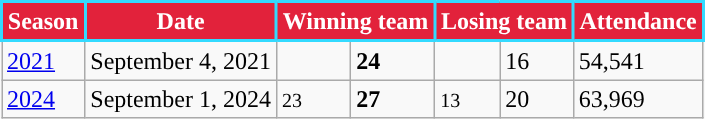<table class="wikitable">
<tr>
<th style="background:#E2223B; color:#FFFFFF; border: 2px solid #33DAFF ;">Season</th>
<th style="background:#E2223B; color:#FFFFFF; border: 2px solid #33DAFF ;">Date</th>
<th style="background:#E2223B; color:#FFFFFF; border: 2px solid #33DAFF ;" colspan="2">Winning team</th>
<th style="background:#E2223B; color:#FFFFFF; border: 2px solid #33DAFF ;" colspan="2">Losing team</th>
<th style="background:#E2223B; color:#FFFFFF; border: 2px solid #33DAFF ;">Attendance</th>
</tr>
<tr>
<td><a href='#'>2021</a></td>
<td>September 4, 2021</td>
<td><strong><a href='#'></a></strong></td>
<td><strong>24</strong></td>
<td><strong><a href='#'></a></strong></td>
<td>16</td>
<td>54,541</td>
</tr>
<tr>
<td><a href='#'>2024</a></td>
<td>September 1, 2024</td>
<td><small>23</small> <strong><a href='#'></a></strong></td>
<td><strong>27</strong></td>
<td><small>13</small> <strong><a href='#'></a></strong></td>
<td>20</td>
<td>63,969</td>
</tr>
</table>
